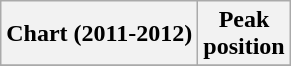<table class="wikitable plainrowheaders"  style="text-align:center">
<tr>
<th scope="col">Chart (2011-2012)</th>
<th scope="col">Peak<br>position</th>
</tr>
<tr>
</tr>
</table>
